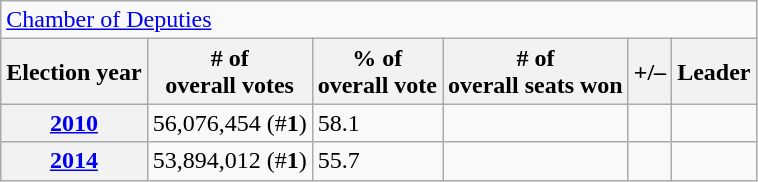<table class=wikitable>
<tr>
<td colspan=6><a href='#'>Chamber of Deputies</a></td>
</tr>
<tr>
<th>Election year</th>
<th># of<br>overall votes</th>
<th>% of<br>overall vote</th>
<th># of<br>overall seats won</th>
<th>+/–</th>
<th>Leader</th>
</tr>
<tr>
<th><a href='#'>2010</a></th>
<td>56,076,454 (#<strong>1</strong>)</td>
<td>58.1</td>
<td></td>
<td></td>
<td></td>
</tr>
<tr>
<th><a href='#'>2014</a></th>
<td>53,894,012 (#<strong>1</strong>)</td>
<td>55.7</td>
<td></td>
<td></td>
<td></td>
</tr>
</table>
